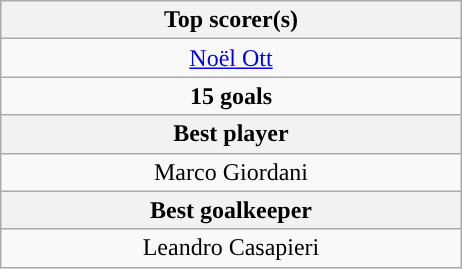<table class="wikitable" style="margin: 1em auto 1em auto;">
<tr>
<th width=300 colspan=2>Top scorer(s)</th>
</tr>
<tr align=center style="background:">
<td colspan=2 style="text-align:center;"> <a href='#'>Noël Ott</a></td>
</tr>
<tr>
<td colspan=2 style="text-align:center;"><strong>15 goals</strong></td>
</tr>
<tr>
<th colspan=2>Best player</th>
</tr>
<tr>
<td colspan=2 style="text-align:center;"> Marco Giordani</td>
</tr>
<tr>
<th colspan=2>Best goalkeeper</th>
</tr>
<tr>
<td colspan=2 style="text-align:center;"> Leandro Casapieri</td>
</tr>
</table>
